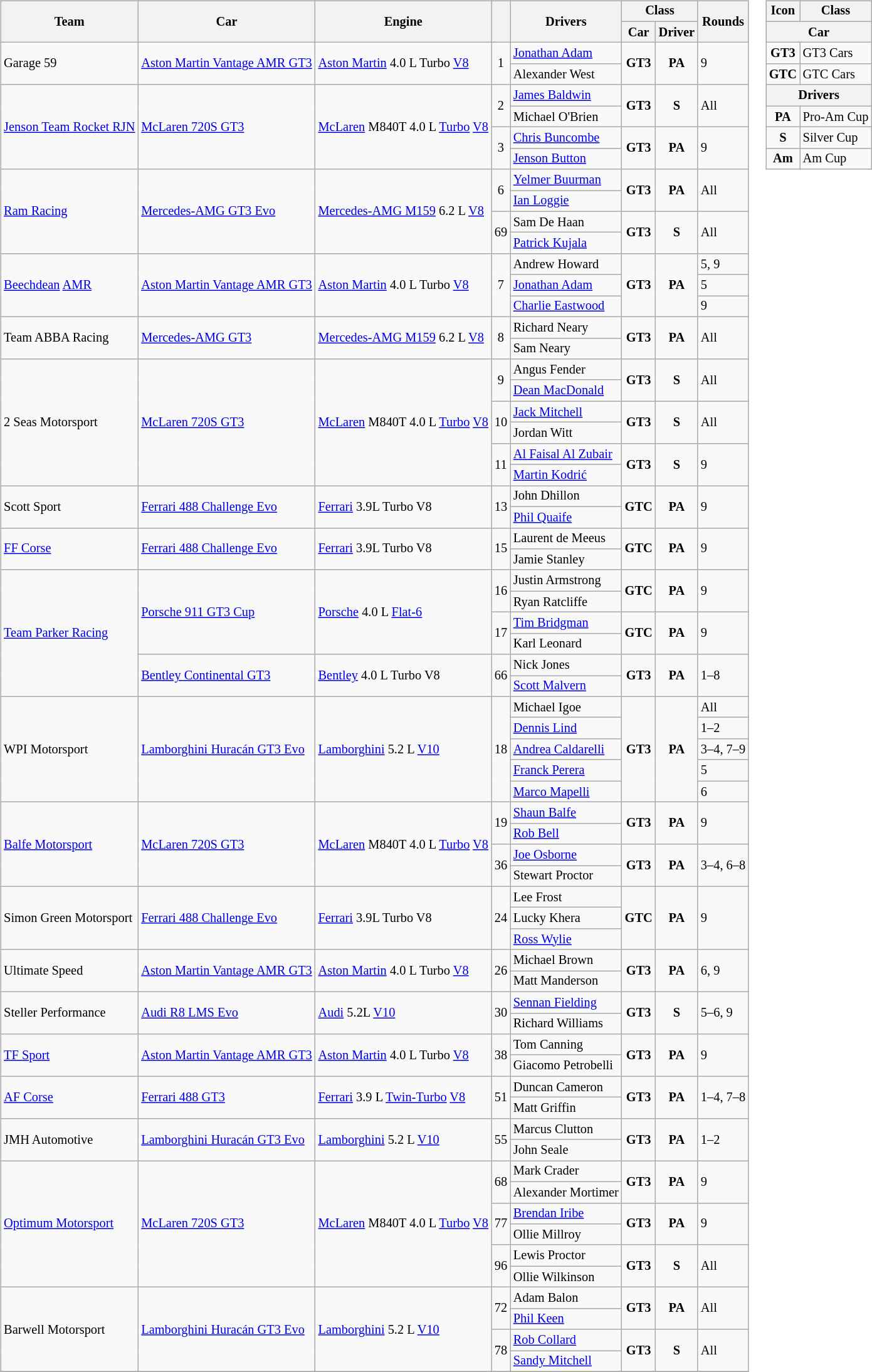<table>
<tr>
<td><br><table class="wikitable" style="font-size: 85%;">
<tr>
<th rowspan=2>Team</th>
<th rowspan=2>Car</th>
<th rowspan=2>Engine</th>
<th rowspan=2></th>
<th rowspan=2>Drivers</th>
<th colspan=2>Class</th>
<th rowspan=2>Rounds</th>
</tr>
<tr>
<th>Car</th>
<th>Driver</th>
</tr>
<tr>
<td rowspan=2> Garage 59</td>
<td rowspan=2><a href='#'>Aston Martin Vantage AMR GT3</a></td>
<td rowspan=2><a href='#'>Aston Martin</a> 4.0 L Turbo <a href='#'>V8</a></td>
<td rowspan="2" align="center">1</td>
<td> <a href='#'>Jonathan Adam</a></td>
<td rowspan=2 align=center><strong><span>GT3</span></strong></td>
<td rowspan="2" align="center"><strong><span>PA</span></strong></td>
<td rowspan=2>9</td>
</tr>
<tr>
<td> Alexander West</td>
</tr>
<tr>
<td rowspan=4> <a href='#'>Jenson Team Rocket RJN</a></td>
<td rowspan=4><a href='#'>McLaren 720S GT3</a></td>
<td rowspan=4><a href='#'>McLaren</a> M840T 4.0 L <a href='#'>Turbo</a> <a href='#'>V8</a></td>
<td rowspan=2 align="center">2</td>
<td> <a href='#'>James Baldwin</a></td>
<td rowspan=2 align=center><strong><span>GT3</span></strong></td>
<td rowspan="2" align="center"><strong><span>S</span></strong></td>
<td rowspan=2>All</td>
</tr>
<tr>
<td> Michael O'Brien</td>
</tr>
<tr>
<td rowspan=2 align="center">3</td>
<td> <a href='#'>Chris Buncombe</a></td>
<td rowspan=2 align=center><strong><span>GT3</span></strong></td>
<td rowspan="2" align="center"><strong><span>PA</span></strong></td>
<td rowspan=2>9</td>
</tr>
<tr>
<td> <a href='#'>Jenson Button</a></td>
</tr>
<tr>
<td rowspan=4> <a href='#'>Ram Racing</a></td>
<td rowspan=4><a href='#'>Mercedes-AMG GT3 Evo</a></td>
<td rowspan=4><a href='#'>Mercedes-AMG M159</a> 6.2 L <a href='#'>V8</a></td>
<td rowspan="2" align="center">6</td>
<td> <a href='#'>Yelmer Buurman</a></td>
<td rowspan=2 align=center><strong><span>GT3</span></strong></td>
<td rowspan="2" align="center"><strong><span>PA</span></strong></td>
<td rowspan=2>All</td>
</tr>
<tr>
<td> <a href='#'>Ian Loggie</a></td>
</tr>
<tr>
<td rowspan="2" align="center">69</td>
<td> Sam De Haan</td>
<td rowspan=2 align=center><strong><span>GT3</span></strong></td>
<td rowspan="2" align="center"><strong><span>S</span></strong></td>
<td rowspan=2>All</td>
</tr>
<tr>
<td> <a href='#'>Patrick Kujala</a></td>
</tr>
<tr>
<td rowspan=3> <a href='#'>Beechdean</a> <a href='#'>AMR</a></td>
<td rowspan=3><a href='#'>Aston Martin Vantage AMR GT3</a></td>
<td rowspan=3><a href='#'>Aston Martin</a> 4.0 L Turbo <a href='#'>V8</a></td>
<td rowspan="3" align="center">7</td>
<td> Andrew Howard</td>
<td rowspan=3 align=center><strong><span>GT3</span></strong></td>
<td rowspan="3" align="center"><strong><span>PA</span></strong></td>
<td>5, 9</td>
</tr>
<tr>
<td> <a href='#'>Jonathan Adam</a></td>
<td>5</td>
</tr>
<tr>
<td> <a href='#'>Charlie Eastwood</a></td>
<td>9</td>
</tr>
<tr>
<td rowspan=2> Team ABBA Racing</td>
<td rowspan=2><a href='#'>Mercedes-AMG GT3</a></td>
<td rowspan=2><a href='#'>Mercedes-AMG M159</a> 6.2 L <a href='#'>V8</a></td>
<td rowspan="2" align="center">8</td>
<td> Richard Neary</td>
<td rowspan=2 align=center><strong><span>GT3</span></strong></td>
<td rowspan="2" align="center"><strong><span>PA</span></strong></td>
<td rowspan=2>All</td>
</tr>
<tr>
<td> Sam Neary</td>
</tr>
<tr>
<td rowspan=6> 2 Seas Motorsport</td>
<td rowspan=6><a href='#'>McLaren 720S GT3</a></td>
<td rowspan=6><a href='#'>McLaren</a> M840T 4.0 L <a href='#'>Turbo</a> <a href='#'>V8</a></td>
<td rowspan="2" align="center">9</td>
<td> Angus Fender</td>
<td rowspan=2 align=center><strong><span>GT3</span></strong></td>
<td rowspan=2 align=center><strong><span>S</span></strong></td>
<td rowspan=2>All</td>
</tr>
<tr>
<td> <a href='#'>Dean MacDonald</a></td>
</tr>
<tr>
<td rowspan="2" align="center">10</td>
<td> <a href='#'>Jack Mitchell</a></td>
<td rowspan=2 align=center><strong><span>GT3</span></strong></td>
<td rowspan=2 align=center><strong><span>S</span></strong></td>
<td rowspan=2>All</td>
</tr>
<tr>
<td> Jordan Witt</td>
</tr>
<tr>
<td rowspan="2" align="center">11</td>
<td> <a href='#'>Al Faisal Al Zubair</a></td>
<td rowspan=2 align=center><strong><span>GT3</span></strong></td>
<td rowspan=2 align=center><strong><span>S</span></strong></td>
<td rowspan=2>9</td>
</tr>
<tr>
<td> <a href='#'>Martin Kodrić</a></td>
</tr>
<tr>
<td rowspan=2> Scott Sport</td>
<td rowspan=2><a href='#'>Ferrari 488 Challenge Evo</a></td>
<td rowspan=2><a href='#'>Ferrari</a> 3.9L Turbo V8</td>
<td rowspan="2" align="center">13</td>
<td> John Dhillon</td>
<td rowspan=2 align=center><strong><span>GTC</span></strong></td>
<td rowspan="2" align="center"><strong><span>PA</span></strong></td>
<td rowspan=2>9</td>
</tr>
<tr>
<td> <a href='#'>Phil Quaife</a></td>
</tr>
<tr>
<td rowspan=2> <a href='#'>FF Corse</a></td>
<td rowspan=2><a href='#'>Ferrari 488 Challenge Evo</a></td>
<td rowspan=2><a href='#'>Ferrari</a> 3.9L Turbo V8</td>
<td rowspan="2" align="center">15</td>
<td> Laurent de Meeus</td>
<td rowspan=2 align=center><strong><span>GTC</span></strong></td>
<td rowspan="2" align="center"><strong><span>PA</span></strong></td>
<td rowspan=2>9</td>
</tr>
<tr>
<td> Jamie Stanley</td>
</tr>
<tr>
<td rowspan=6> <a href='#'>Team Parker Racing</a></td>
<td rowspan=4><a href='#'>Porsche 911 GT3 Cup</a></td>
<td rowspan=4><a href='#'>Porsche</a> 4.0 L <a href='#'>Flat-6</a></td>
<td rowspan="2" align="center">16</td>
<td> Justin Armstrong</td>
<td rowspan=2 align=center><strong><span>GTC</span></strong></td>
<td rowspan="2" align="center"><strong><span>PA</span></strong></td>
<td rowspan=2>9</td>
</tr>
<tr>
<td> Ryan Ratcliffe</td>
</tr>
<tr>
<td rowspan="2" align="center">17</td>
<td> <a href='#'>Tim Bridgman</a></td>
<td rowspan=2 align=center><strong><span>GTC</span></strong></td>
<td rowspan="2" align="center"><strong><span>PA</span></strong></td>
<td rowspan=2>9</td>
</tr>
<tr>
<td> Karl Leonard</td>
</tr>
<tr>
<td rowspan=2><a href='#'>Bentley Continental GT3</a></td>
<td rowspan=2><a href='#'>Bentley</a> 4.0 L Turbo V8</td>
<td rowspan="2" align="center">66</td>
<td> Nick Jones</td>
<td rowspan=2 align=center><strong><span>GT3</span></strong></td>
<td rowspan="2" align="center"><strong><span>PA</span></strong></td>
<td rowspan=2>1–8</td>
</tr>
<tr>
<td> <a href='#'>Scott Malvern</a></td>
</tr>
<tr>
<td rowspan=5> WPI Motorsport</td>
<td rowspan=5><a href='#'>Lamborghini Huracán GT3 Evo</a></td>
<td rowspan=5><a href='#'>Lamborghini</a> 5.2 L <a href='#'>V10</a></td>
<td rowspan="5" align="center">18</td>
<td> Michael Igoe</td>
<td rowspan=5 align=center><strong><span>GT3</span></strong></td>
<td rowspan="5" align="center"><strong><span>PA</span></strong></td>
<td>All</td>
</tr>
<tr>
<td> <a href='#'>Dennis Lind</a></td>
<td>1–2</td>
</tr>
<tr>
<td> <a href='#'>Andrea Caldarelli</a></td>
<td>3–4, 7–9</td>
</tr>
<tr>
<td> <a href='#'>Franck Perera</a></td>
<td>5</td>
</tr>
<tr>
<td> <a href='#'>Marco Mapelli</a></td>
<td>6</td>
</tr>
<tr>
<td rowspan=4> <a href='#'>Balfe Motorsport</a></td>
<td rowspan=4><a href='#'>McLaren 720S GT3</a></td>
<td rowspan=4><a href='#'>McLaren</a> M840T 4.0 L <a href='#'>Turbo</a> <a href='#'>V8</a></td>
<td rowspan="2" align="center">19</td>
<td> <a href='#'>Shaun Balfe</a></td>
<td rowspan=2 align=center><strong><span>GT3</span></strong></td>
<td rowspan=2 align=center><strong><span>PA</span></strong></td>
<td rowspan=2>9</td>
</tr>
<tr>
<td> <a href='#'>Rob Bell</a></td>
</tr>
<tr>
<td rowspan="2" align="center">36</td>
<td> <a href='#'>Joe Osborne</a></td>
<td rowspan=2 align=center><strong><span>GT3</span></strong></td>
<td rowspan=2 align=center><strong><span>PA</span></strong></td>
<td rowspan=2>3–4, 6–8</td>
</tr>
<tr>
<td> Stewart Proctor</td>
</tr>
<tr>
<td rowspan=3> Simon Green Motorsport</td>
<td rowspan=3><a href='#'>Ferrari 488 Challenge Evo</a></td>
<td rowspan=3><a href='#'>Ferrari</a> 3.9L Turbo V8</td>
<td rowspan="3" align="center">24</td>
<td> Lee Frost</td>
<td rowspan=3 align=center><strong><span>GTC</span></strong></td>
<td rowspan="3" align="center"><strong><span>PA</span></strong></td>
<td rowspan=3>9</td>
</tr>
<tr>
<td> Lucky Khera</td>
</tr>
<tr>
<td> <a href='#'>Ross Wylie</a></td>
</tr>
<tr>
<td rowspan=2> Ultimate Speed</td>
<td rowspan=2><a href='#'>Aston Martin Vantage AMR GT3</a></td>
<td rowspan=2><a href='#'>Aston Martin</a> 4.0 L Turbo <a href='#'>V8</a></td>
<td rowspan="2" align="center">26</td>
<td> Michael Brown</td>
<td rowspan=2 align=center><strong><span>GT3</span></strong></td>
<td rowspan="2" align="center"><strong><span>PA</span></strong></td>
<td rowspan=2>6, 9</td>
</tr>
<tr>
<td> Matt Manderson</td>
</tr>
<tr>
<td rowspan=2> Steller Performance</td>
<td rowspan=2><a href='#'>Audi R8 LMS Evo</a></td>
<td rowspan=2><a href='#'>Audi</a> 5.2L <a href='#'>V10</a></td>
<td rowspan="2" align="center">30</td>
<td> <a href='#'>Sennan Fielding</a></td>
<td rowspan=2 align=center><strong><span>GT3</span></strong></td>
<td rowspan="2" align="center"><strong><span>S</span></strong></td>
<td rowspan=2>5–6, 9</td>
</tr>
<tr>
<td> Richard Williams</td>
</tr>
<tr>
<td rowspan=2> <a href='#'>TF Sport</a></td>
<td rowspan=2><a href='#'>Aston Martin Vantage AMR GT3</a></td>
<td rowspan=2><a href='#'>Aston Martin</a> 4.0 L Turbo <a href='#'>V8</a></td>
<td rowspan="2" align="center">38</td>
<td> Tom Canning</td>
<td rowspan=2 align=center><strong><span>GT3</span></strong></td>
<td rowspan="2" align="center"><strong><span>PA</span></strong></td>
<td rowspan=2>9</td>
</tr>
<tr>
<td> Giacomo Petrobelli</td>
</tr>
<tr>
<td rowspan=2> <a href='#'>AF Corse</a></td>
<td rowspan=2><a href='#'>Ferrari 488 GT3</a></td>
<td rowspan=2><a href='#'>Ferrari</a> 3.9 L <a href='#'>Twin-Turbo</a> <a href='#'>V8</a></td>
<td rowspan="2" align="center">51</td>
<td> Duncan Cameron</td>
<td rowspan=2 align=center><strong><span>GT3</span></strong></td>
<td rowspan="2" align="center"><strong><span>PA</span></strong></td>
<td rowspan=2>1–4, 7–8</td>
</tr>
<tr>
<td> Matt Griffin</td>
</tr>
<tr>
<td rowspan=2> JMH Automotive</td>
<td rowspan=2><a href='#'>Lamborghini Huracán GT3 Evo</a></td>
<td rowspan=2><a href='#'>Lamborghini</a> 5.2 L <a href='#'>V10</a></td>
<td rowspan="2" align="center">55</td>
<td> Marcus Clutton</td>
<td rowspan=2 align=center><strong><span>GT3</span></strong></td>
<td rowspan="2" align="center"><strong><span>PA</span></strong></td>
<td rowspan=2>1–2</td>
</tr>
<tr>
<td> John Seale</td>
</tr>
<tr>
<td rowspan=6> <a href='#'>Optimum Motorsport</a></td>
<td rowspan=6><a href='#'>McLaren 720S GT3</a></td>
<td rowspan=6><a href='#'>McLaren</a> M840T 4.0 L <a href='#'>Turbo</a> <a href='#'>V8</a></td>
<td rowspan="2" align="center">68</td>
<td> Mark Crader</td>
<td rowspan=2 align=center><strong><span>GT3</span></strong></td>
<td rowspan=2 align=center><strong><span>PA</span></strong></td>
<td rowspan=2>9</td>
</tr>
<tr>
<td> Alexander Mortimer</td>
</tr>
<tr>
<td rowspan="2" align="center">77</td>
<td> <a href='#'>Brendan Iribe</a></td>
<td rowspan=2 align=center><strong><span>GT3</span></strong></td>
<td rowspan=2 align=center><strong><span>PA</span></strong></td>
<td rowspan=2>9</td>
</tr>
<tr>
<td> Ollie Millroy</td>
</tr>
<tr>
<td rowspan="2" align="center">96</td>
<td> Lewis Proctor</td>
<td rowspan=2 align=center><strong><span>GT3</span></strong></td>
<td rowspan=2 align=center><strong><span>S</span></strong></td>
<td rowspan=2>All</td>
</tr>
<tr>
<td> Ollie Wilkinson</td>
</tr>
<tr>
<td rowspan=4> Barwell Motorsport</td>
<td rowspan=4><a href='#'>Lamborghini Huracán GT3 Evo</a></td>
<td rowspan=4><a href='#'>Lamborghini</a> 5.2 L <a href='#'>V10</a></td>
<td rowspan="2" align="center">72</td>
<td> Adam Balon</td>
<td rowspan=2 align=center><strong><span>GT3</span></strong></td>
<td rowspan="2" align="center"><strong><span>PA</span></strong></td>
<td rowspan=2>All</td>
</tr>
<tr>
<td> <a href='#'>Phil Keen</a></td>
</tr>
<tr>
<td rowspan="2" align="center">78</td>
<td> <a href='#'>Rob Collard</a></td>
<td rowspan=2 align=center><strong><span>GT3</span></strong></td>
<td rowspan="2" align="center"><strong><span>S</span></strong></td>
<td rowspan=2>All</td>
</tr>
<tr>
<td> <a href='#'>Sandy Mitchell</a></td>
</tr>
<tr>
</tr>
</table>
</td>
<td valign="top"><br><table class="wikitable" style="font-size: 85%;">
<tr>
<th>Icon</th>
<th>Class</th>
</tr>
<tr>
<th colspan=2>Car</th>
</tr>
<tr>
<td align=center><strong><span>GT3</span></strong></td>
<td>GT3 Cars</td>
</tr>
<tr>
<td align=center><strong><span>GTC</span></strong></td>
<td>GTC Cars</td>
</tr>
<tr>
<th colspan=2>Drivers</th>
</tr>
<tr>
<td align=center><strong><span>PA</span></strong></td>
<td>Pro-Am Cup</td>
</tr>
<tr>
<td align=center><strong><span>S</span></strong></td>
<td>Silver Cup</td>
</tr>
<tr>
<td align=center><strong><span>Am</span></strong></td>
<td>Am Cup</td>
</tr>
</table>
</td>
</tr>
</table>
